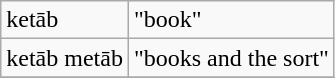<table class=wikitable>
<tr>
<td>ketāb</td>
<td>"book"</td>
</tr>
<tr>
<td>ketāb metāb</td>
<td>"books and the sort"</td>
</tr>
<tr>
</tr>
</table>
